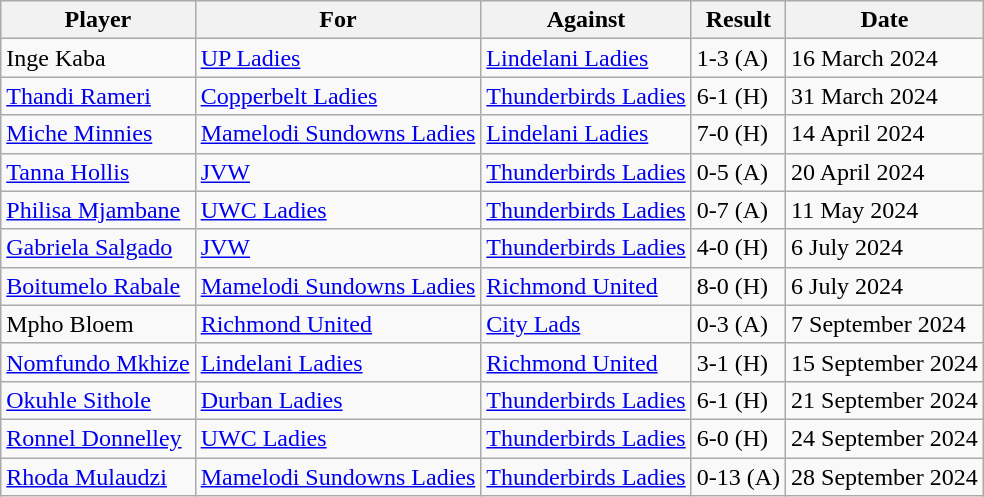<table class="wikitable">
<tr>
<th>Player</th>
<th>For</th>
<th>Against</th>
<th>Result</th>
<th>Date</th>
</tr>
<tr>
<td> Inge Kaba</td>
<td><a href='#'>UP Ladies</a></td>
<td><a href='#'>Lindelani Ladies</a></td>
<td>1-3 (A)</td>
<td>16 March 2024</td>
</tr>
<tr>
<td> <a href='#'>Thandi Rameri</a></td>
<td><a href='#'>Copperbelt Ladies</a></td>
<td><a href='#'>Thunderbirds Ladies</a></td>
<td>6-1 (H)</td>
<td>31 March 2024</td>
</tr>
<tr>
<td> <a href='#'>Miche Minnies</a></td>
<td><a href='#'>Mamelodi Sundowns Ladies</a></td>
<td><a href='#'>Lindelani Ladies</a></td>
<td>7-0 (H)</td>
<td>14 April 2024</td>
</tr>
<tr>
<td><a href='#'>Tanna Hollis</a></td>
<td><a href='#'>JVW</a></td>
<td><a href='#'>Thunderbirds Ladies</a></td>
<td>0-5 (A)</td>
<td>20 April 2024</td>
</tr>
<tr>
<td> <a href='#'>Philisa Mjambane</a></td>
<td><a href='#'>UWC Ladies</a></td>
<td><a href='#'>Thunderbirds Ladies</a></td>
<td>0-7 (A)</td>
<td>11 May 2024</td>
</tr>
<tr>
<td> <a href='#'>Gabriela Salgado</a></td>
<td><a href='#'>JVW</a></td>
<td><a href='#'>Thunderbirds Ladies</a></td>
<td>4-0 (H)</td>
<td>6 July 2024</td>
</tr>
<tr>
<td> <a href='#'>Boitumelo Rabale</a></td>
<td><a href='#'>Mamelodi Sundowns Ladies</a></td>
<td><a href='#'>Richmond United</a></td>
<td>8-0 (H)</td>
<td>6 July 2024</td>
</tr>
<tr>
<td> Mpho Bloem</td>
<td><a href='#'>Richmond United</a></td>
<td><a href='#'>City Lads</a></td>
<td>0-3 (A)</td>
<td>7 September 2024</td>
</tr>
<tr>
<td> <a href='#'>Nomfundo Mkhize</a></td>
<td><a href='#'>Lindelani Ladies</a></td>
<td><a href='#'>Richmond United</a></td>
<td>3-1 (H)</td>
<td>15 September 2024</td>
</tr>
<tr>
<td> <a href='#'>Okuhle Sithole</a></td>
<td><a href='#'>Durban Ladies</a></td>
<td><a href='#'>Thunderbirds Ladies</a></td>
<td>6-1 (H)</td>
<td>21 September 2024</td>
</tr>
<tr>
<td> <a href='#'>Ronnel Donnelley</a></td>
<td><a href='#'>UWC Ladies</a></td>
<td><a href='#'>Thunderbirds Ladies</a></td>
<td>6-0 (H)</td>
<td>24 September 2024</td>
</tr>
<tr>
<td> <a href='#'>Rhoda Mulaudzi</a></td>
<td><a href='#'>Mamelodi Sundowns Ladies</a></td>
<td><a href='#'>Thunderbirds Ladies</a></td>
<td>0-13 (A)</td>
<td>28 September 2024</td>
</tr>
</table>
